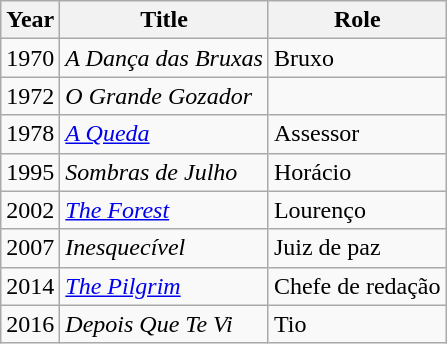<table class="wikitable">
<tr>
<th>Year</th>
<th>Title</th>
<th>Role</th>
</tr>
<tr>
<td>1970</td>
<td><em>A Dança das Bruxas</em></td>
<td>Bruxo</td>
</tr>
<tr>
<td>1972</td>
<td><em>O Grande Gozador</em></td>
<td></td>
</tr>
<tr>
<td>1978</td>
<td><em><a href='#'>A Queda</a></em></td>
<td>Assessor</td>
</tr>
<tr>
<td>1995</td>
<td><em>Sombras de Julho</em></td>
<td>Horácio</td>
</tr>
<tr>
<td>2002</td>
<td><em><a href='#'>The Forest</a></em></td>
<td>Lourenço</td>
</tr>
<tr>
<td>2007</td>
<td><em>Inesquecível</em></td>
<td>Juiz de paz</td>
</tr>
<tr>
<td>2014</td>
<td><em><a href='#'>The Pilgrim</a></em></td>
<td>Chefe de redação</td>
</tr>
<tr>
<td>2016</td>
<td><em>Depois Que Te Vi</em></td>
<td>Tio</td>
</tr>
</table>
